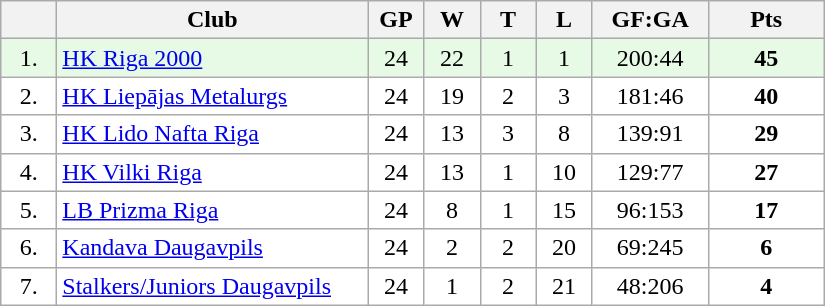<table class="wikitable">
<tr>
<th width="30"></th>
<th width="200">Club</th>
<th width="30">GP</th>
<th width="30">W</th>
<th width="30">T</th>
<th width="30">L</th>
<th width="70">GF:GA</th>
<th width="70">Pts</th>
</tr>
<tr bgcolor="#e6fae6" align="center">
<td>1.</td>
<td align="left"><a href='#'>HK Riga 2000</a></td>
<td>24</td>
<td>22</td>
<td>1</td>
<td>1</td>
<td>200:44</td>
<td><strong>45</strong></td>
</tr>
<tr bgcolor="#FFFFFF" align="center">
<td>2.</td>
<td align="left"><a href='#'>HK Liepājas Metalurgs</a></td>
<td>24</td>
<td>19</td>
<td>2</td>
<td>3</td>
<td>181:46</td>
<td><strong>40</strong></td>
</tr>
<tr bgcolor="#FFFFFF" align="center">
<td>3.</td>
<td align="left"><a href='#'>HK Lido Nafta Riga</a></td>
<td>24</td>
<td>13</td>
<td>3</td>
<td>8</td>
<td>139:91</td>
<td><strong>29</strong></td>
</tr>
<tr bgcolor="#FFFFFF" align="center">
<td>4.</td>
<td align="left"><a href='#'>HK Vilki Riga</a></td>
<td>24</td>
<td>13</td>
<td>1</td>
<td>10</td>
<td>129:77</td>
<td><strong>27</strong></td>
</tr>
<tr bgcolor="#FFFFFF" align="center">
<td>5.</td>
<td align="left"><a href='#'>LB Prizma Riga</a></td>
<td>24</td>
<td>8</td>
<td>1</td>
<td>15</td>
<td>96:153</td>
<td><strong>17</strong></td>
</tr>
<tr bgcolor="#FFFFFF" align="center">
<td>6.</td>
<td align="left"><a href='#'>Kandava Daugavpils</a></td>
<td>24</td>
<td>2</td>
<td>2</td>
<td>20</td>
<td>69:245</td>
<td><strong>6</strong></td>
</tr>
<tr bgcolor="#FFFFFF" align="center">
<td>7.</td>
<td align="left"><a href='#'>Stalkers/Juniors Daugavpils</a></td>
<td>24</td>
<td>1</td>
<td>2</td>
<td>21</td>
<td>48:206</td>
<td><strong>4</strong></td>
</tr>
</table>
